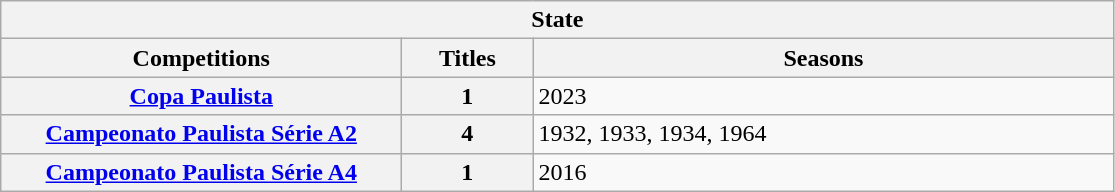<table class="wikitable">
<tr>
<th colspan="3">State</th>
</tr>
<tr>
<th style="width:260px">Competitions</th>
<th style="width:80px">Titles</th>
<th style="width:380px">Seasons</th>
</tr>
<tr>
<th style="text-align:center"><a href='#'>Copa Paulista</a></th>
<th style="text-align:center"><strong>1</strong></th>
<td align="left">2023</td>
</tr>
<tr>
<th style="text-align:center"><a href='#'>Campeonato Paulista Série A2</a></th>
<th style="text-align:center"><strong>4</strong></th>
<td align="left">1932, 1933, 1934, 1964</td>
</tr>
<tr>
<th style="text-align:center"><a href='#'>Campeonato Paulista Série A4</a></th>
<th style="text-align:center"><strong>1</strong></th>
<td align="left">2016</td>
</tr>
</table>
